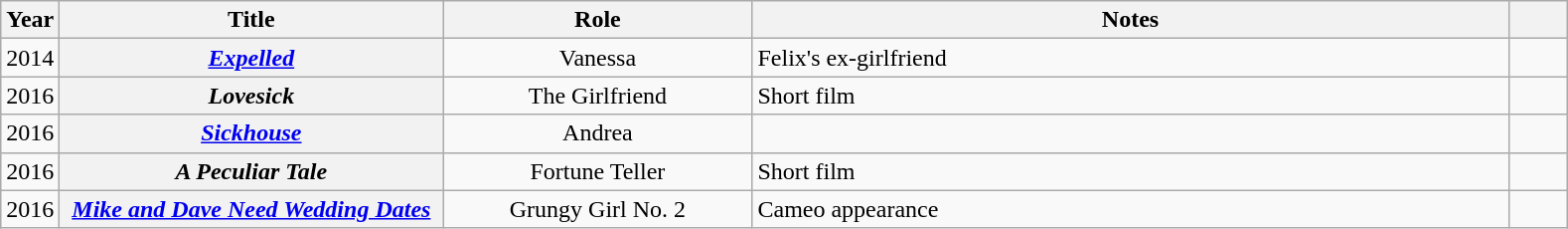<table class="wikitable sortable plainrowheaders" style="text-align:center;">
<tr>
<th scope="col" style="width:5px;;">Year</th>
<th scope="col" style="width:250px;">Title</th>
<th scope="col" style="width:200px;">Role</th>
<th scope="col" style="width:500px;" class="unsortable">Notes</th>
<th scope="col" style="width: 2em;" class="unsortable"></th>
</tr>
<tr>
<td>2014</td>
<th scope="row"><em><a href='#'>Expelled</a></em></th>
<td>Vanessa</td>
<td style="text-align:left;">Felix's ex-girlfriend</td>
<td></td>
</tr>
<tr>
<td>2016</td>
<th scope="row"><em>Lovesick</em></th>
<td>The Girlfriend</td>
<td style="text-align:left;">Short film</td>
<td></td>
</tr>
<tr>
<td>2016</td>
<th scope="row"><em><a href='#'>Sickhouse</a></em></th>
<td>Andrea</td>
<td style="text-align:left;"></td>
<td></td>
</tr>
<tr>
<td>2016</td>
<th scope="row"><em>A Peculiar Tale</em></th>
<td>Fortune Teller</td>
<td style="text-align:left;">Short film</td>
<td></td>
</tr>
<tr>
<td>2016</td>
<th scope="row"><em><a href='#'>Mike and Dave Need Wedding Dates</a></em></th>
<td>Grungy Girl No. 2</td>
<td style="text-align:left;">Cameo appearance</td>
<td></td>
</tr>
</table>
